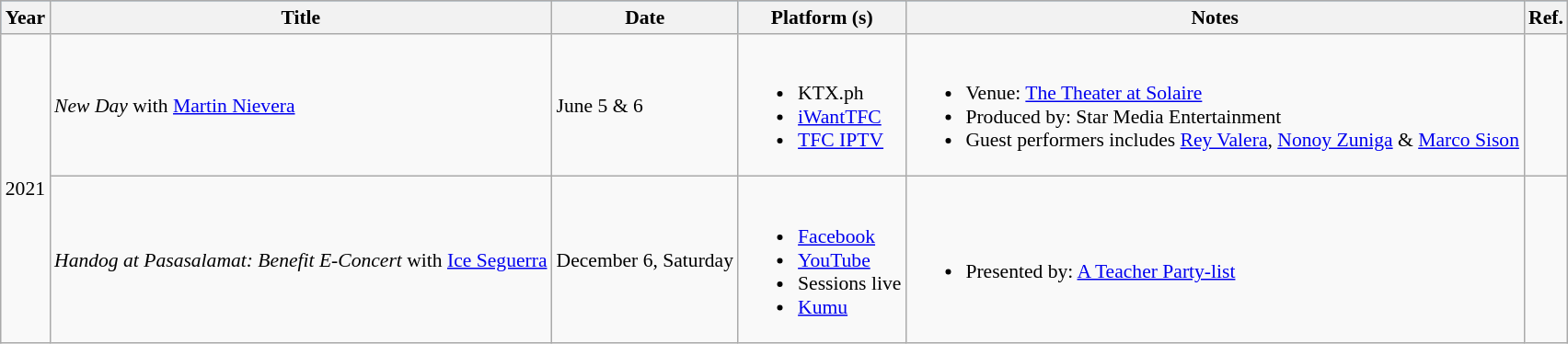<table class="wikitable sortable" style="font-size:90%;">
<tr style="background:#75b2dd; text-align:center;">
<th>Year</th>
<th>Title</th>
<th>Date</th>
<th>Platform  (s)</th>
<th>Notes</th>
<th>Ref.</th>
</tr>
<tr>
<td rowspan="2">2021</td>
<td><em>New Day</em> with <a href='#'>Martin Nievera</a></td>
<td>June 5 & 6</td>
<td><br><ul><li>KTX.ph</li><li><a href='#'>iWantTFC</a></li><li><a href='#'>TFC IPTV</a></li></ul></td>
<td><br><ul><li>Venue: <a href='#'>The Theater at Solaire</a></li><li>Produced by: Star Media Entertainment</li><li>Guest performers includes <a href='#'>Rey Valera</a>, <a href='#'>Nonoy Zuniga</a> & <a href='#'>Marco Sison</a></li></ul></td>
<td></td>
</tr>
<tr>
<td><em>Handog at Pasasalamat: Benefit E-Concert</em> with <a href='#'>Ice Seguerra</a></td>
<td>December 6, Saturday</td>
<td><br><ul><li><a href='#'>Facebook</a></li><li><a href='#'>YouTube</a></li><li>Sessions live</li><li><a href='#'>Kumu</a></li></ul></td>
<td><br><ul><li>Presented by: <a href='#'>A Teacher Party-list</a></li></ul></td>
<td></td>
</tr>
</table>
